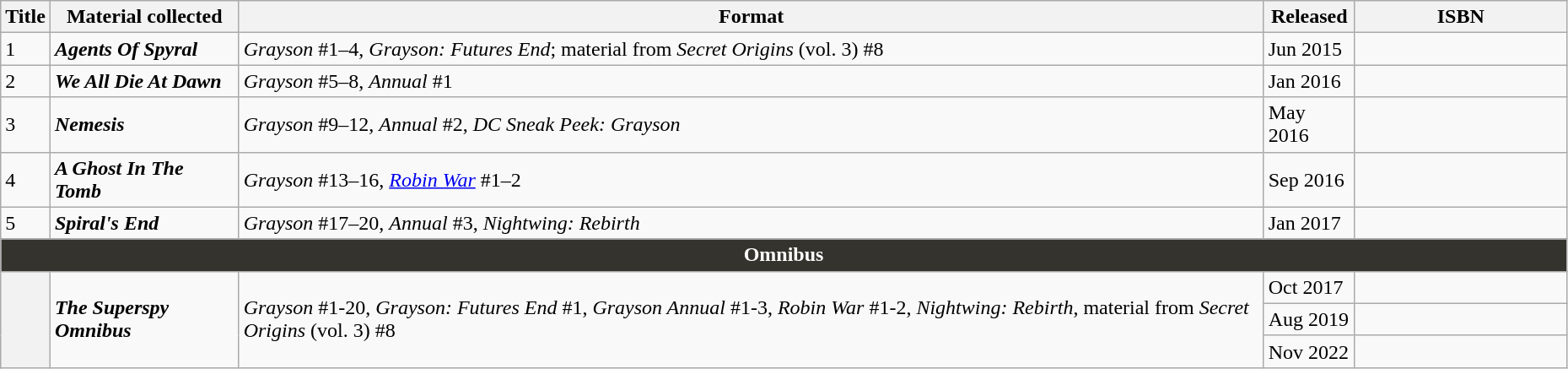<table class="wikitable sortable" width=98%>
<tr>
<th class="unsortable">Title</th>
<th>Material collected</th>
<th class="unsortable">Format</th>
<th>Released</th>
<th class="unsortable" style="width: 10em;">ISBN</th>
</tr>
<tr>
<td>1</td>
<td><strong><em>Agents Of Spyral</em></strong></td>
<td><em>Grayson</em> #1–4, <em>Grayson: Futures End</em>; material from <em>Secret Origins</em> (vol. 3) #8</td>
<td>Jun 2015</td>
<td></td>
</tr>
<tr>
<td>2</td>
<td><strong><em>We All Die At Dawn</em></strong></td>
<td><em>Grayson</em> #5–8, <em>Annual</em> #1</td>
<td>Jan 2016</td>
<td></td>
</tr>
<tr>
<td>3</td>
<td><strong><em>Nemesis</em></strong></td>
<td><em>Grayson</em> #9–12, <em>Annual</em> #2, <em>DC Sneak Peek: Grayson</em></td>
<td>May 2016</td>
<td></td>
</tr>
<tr>
<td>4</td>
<td><strong><em>A Ghost In The Tomb</em></strong></td>
<td><em>Grayson</em> #13–16, <em><a href='#'>Robin War</a></em> #1–2</td>
<td>Sep 2016</td>
<td></td>
</tr>
<tr>
<td>5</td>
<td><strong><em>Spiral's End</em></strong></td>
<td><em>Grayson</em> #17–20, <em>Annual</em> #3, <em>Nightwing: Rebirth</em></td>
<td>Jan 2017</td>
<td></td>
</tr>
<tr>
<th colspan=5 style="background-color: #35332D; color: white;">Omnibus</th>
</tr>
<tr>
<th style="background-color: light grey;" rowspan=3></th>
<td rowspan=3><strong><em>The Superspy Omnibus</em></strong></td>
<td rowspan=3><em>Grayson</em> #1-20, <em>Grayson: Futures End</em> #1, <em>Grayson Annual</em> #1-3, <em>Robin War</em> #1-2, <em>Nightwing: Rebirth</em>, material from <em>Secret Origins</em> (vol. 3) #8</td>
<td>Oct 2017</td>
<td></td>
</tr>
<tr>
<td>Aug 2019</td>
<td></td>
</tr>
<tr>
<td>Nov 2022</td>
<td></td>
</tr>
</table>
